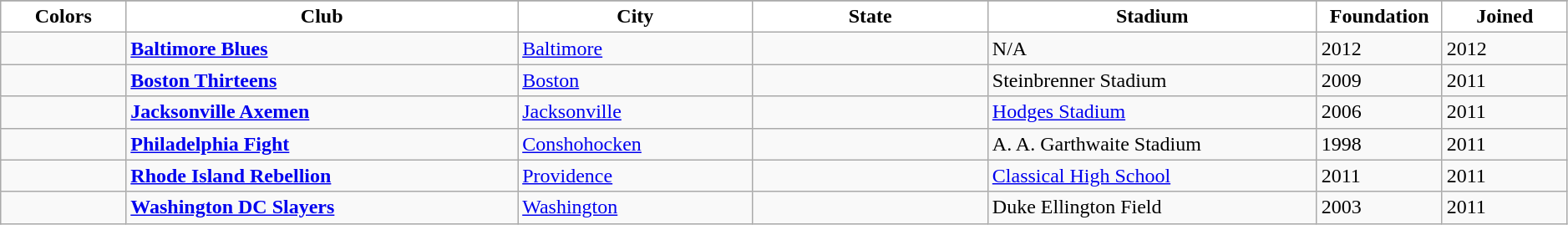<table class="wikitable" style="width: 99%">
<tr>
</tr>
<tr>
<th style="background:white; width:8%">Colors</th>
<th style="background:white; width:25%">Club</th>
<th style="background:white; width:15%">City</th>
<th style="background:white; width:15%">State</th>
<th style="background:white; width:21%">Stadium</th>
<th style="background:white; width:8%">Foundation</th>
<th style="background:white; width:8%">Joined</th>
</tr>
<tr>
<td style="text-align:center;"></td>
<td><strong><a href='#'>Baltimore Blues</a></strong></td>
<td><a href='#'>Baltimore</a></td>
<td></td>
<td>N/A</td>
<td>2012</td>
<td>2012</td>
</tr>
<tr>
<td style="text-align:center;"></td>
<td><strong><a href='#'>Boston Thirteens</a></strong></td>
<td><a href='#'>Boston</a></td>
<td></td>
<td>Steinbrenner Stadium</td>
<td>2009</td>
<td>2011</td>
</tr>
<tr>
<td style="text-align:center;"></td>
<td><strong><a href='#'>Jacksonville Axemen</a></strong></td>
<td><a href='#'>Jacksonville</a></td>
<td></td>
<td><a href='#'>Hodges Stadium</a></td>
<td>2006</td>
<td>2011</td>
</tr>
<tr>
<td style="text-align:center;"></td>
<td><strong><a href='#'>Philadelphia Fight</a></strong></td>
<td><a href='#'>Conshohocken</a></td>
<td></td>
<td>A. A. Garthwaite Stadium</td>
<td>1998</td>
<td>2011</td>
</tr>
<tr>
<td style="text-align:center;"></td>
<td><strong><a href='#'>Rhode Island Rebellion</a></strong></td>
<td><a href='#'>Providence</a></td>
<td></td>
<td><a href='#'>Classical High School</a></td>
<td>2011</td>
<td>2011</td>
</tr>
<tr>
<td style="text-align:center;"></td>
<td><strong><a href='#'>Washington DC Slayers</a></strong></td>
<td><a href='#'>Washington</a></td>
<td></td>
<td>Duke Ellington Field</td>
<td>2003</td>
<td>2011</td>
</tr>
</table>
